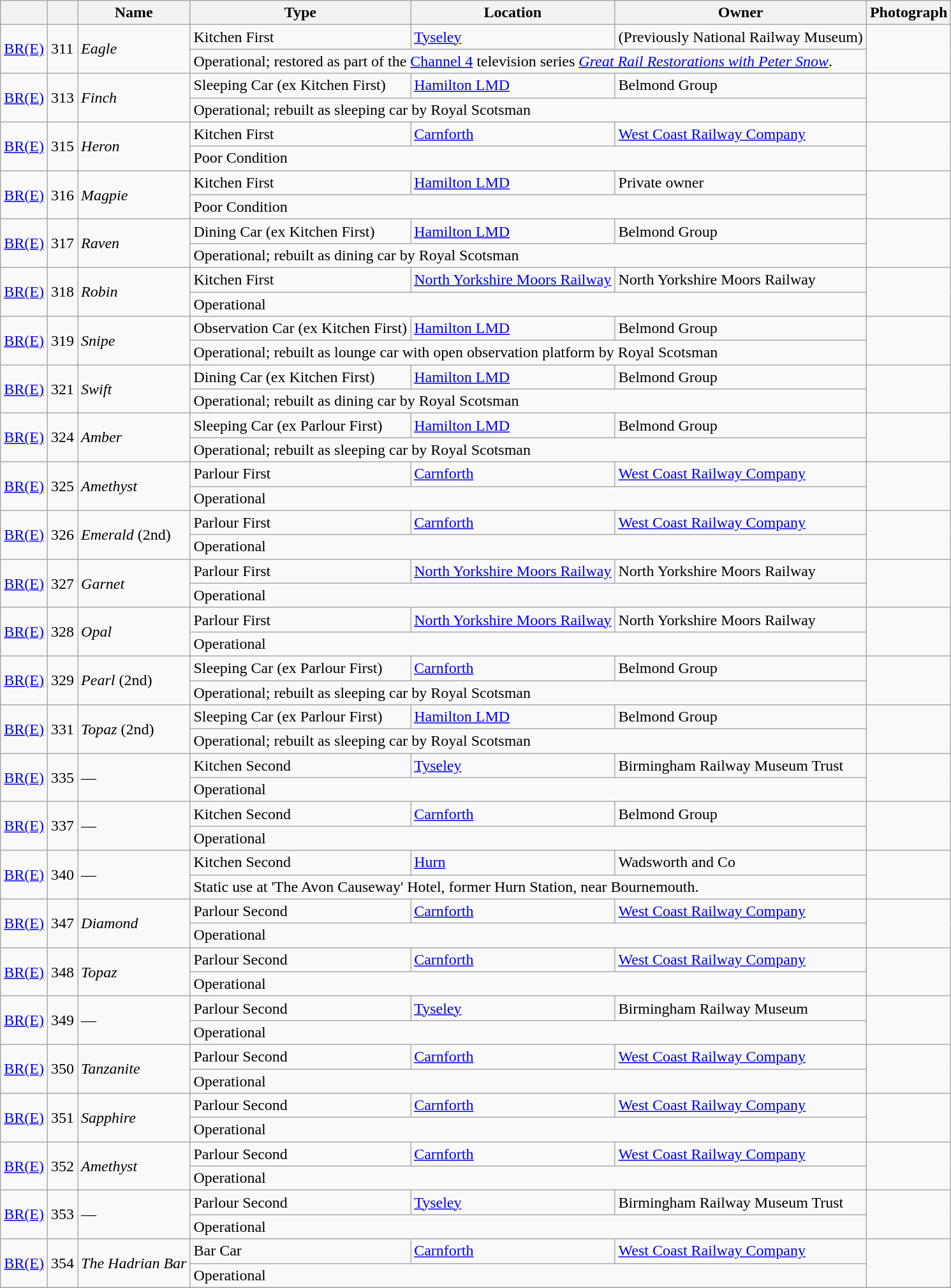<table class="wikitable sortable">
<tr>
<th></th>
<th></th>
<th>Name</th>
<th>Type</th>
<th>Location</th>
<th>Owner</th>
<th class="unsortable">Photograph</th>
</tr>
<tr>
<td rowspan="2"><a href='#'>BR(E)</a></td>
<td rowspan="2">311</td>
<td rowspan="2"><em>Eagle</em></td>
<td>Kitchen First</td>
<td><a href='#'>Tyseley</a></td>
<td>(Previously National Railway Museum)</td>
<td rowspan="2"></td>
</tr>
<tr>
<td colspan="3">Operational; restored as part of the <a href='#'>Channel 4</a> television series <em><a href='#'>Great Rail Restorations with Peter Snow</a></em>.</td>
</tr>
<tr>
<td rowspan="2"><a href='#'>BR(E)</a></td>
<td rowspan="2">313</td>
<td rowspan="2"><em>Finch</em></td>
<td>Sleeping Car (ex Kitchen First)</td>
<td><a href='#'>Hamilton LMD</a></td>
<td>Belmond Group</td>
<td rowspan="2"></td>
</tr>
<tr>
<td colspan="3">Operational; rebuilt as sleeping car by Royal Scotsman</td>
</tr>
<tr>
<td rowspan="2"><a href='#'>BR(E)</a></td>
<td rowspan="2">315</td>
<td rowspan="2"><em>Heron</em></td>
<td>Kitchen First</td>
<td><a href='#'>Carnforth</a></td>
<td><a href='#'>West Coast Railway Company</a></td>
<td rowspan="2"></td>
</tr>
<tr>
<td colspan="3">Poor Condition</td>
</tr>
<tr>
<td rowspan="2"><a href='#'>BR(E)</a></td>
<td rowspan="2">316</td>
<td rowspan="2"><em>Magpie</em></td>
<td>Kitchen First</td>
<td><a href='#'>Hamilton LMD</a></td>
<td>Private owner</td>
<td rowspan="2"></td>
</tr>
<tr>
<td colspan="3">Poor Condition</td>
</tr>
<tr>
<td rowspan="2"><a href='#'>BR(E)</a></td>
<td rowspan="2">317</td>
<td rowspan="2"><em>Raven</em></td>
<td>Dining Car (ex Kitchen First)</td>
<td><a href='#'>Hamilton LMD</a></td>
<td>Belmond Group</td>
<td rowspan="2"></td>
</tr>
<tr>
<td colspan="3">Operational; rebuilt as dining car by Royal Scotsman</td>
</tr>
<tr>
<td rowspan="2"><a href='#'>BR(E)</a></td>
<td rowspan="2">318</td>
<td rowspan="2"><em>Robin</em></td>
<td>Kitchen First</td>
<td><a href='#'>North Yorkshire Moors Railway</a></td>
<td>North Yorkshire Moors Railway</td>
<td rowspan="2"></td>
</tr>
<tr>
<td colspan="3">Operational</td>
</tr>
<tr>
<td rowspan="2"><a href='#'>BR(E)</a></td>
<td rowspan="2">319</td>
<td rowspan="2"><em>Snipe</em></td>
<td>Observation Car (ex Kitchen First)</td>
<td><a href='#'>Hamilton LMD</a></td>
<td>Belmond Group</td>
<td rowspan="2"></td>
</tr>
<tr>
<td colspan="3">Operational; rebuilt as lounge car with open observation platform by Royal Scotsman</td>
</tr>
<tr>
<td rowspan="2"><a href='#'>BR(E)</a></td>
<td rowspan="2">321</td>
<td rowspan="2"><em>Swift</em></td>
<td>Dining Car (ex Kitchen First)</td>
<td><a href='#'>Hamilton LMD</a></td>
<td>Belmond Group</td>
<td rowspan="2"></td>
</tr>
<tr>
<td Colspan="3">Operational; rebuilt as dining car by Royal Scotsman</td>
</tr>
<tr>
<td rowspan="2"><a href='#'>BR(E)</a></td>
<td rowspan="2">324</td>
<td rowspan="2"><em>Amber</em></td>
<td>Sleeping Car (ex Parlour First)</td>
<td><a href='#'>Hamilton LMD</a></td>
<td>Belmond Group</td>
<td rowspan="2"></td>
</tr>
<tr>
<td colspan="3">Operational; rebuilt as sleeping car by Royal Scotsman</td>
</tr>
<tr>
<td rowspan="2"><a href='#'>BR(E)</a></td>
<td rowspan="2">325</td>
<td rowspan="2"><em>Amethyst</em></td>
<td>Parlour First</td>
<td><a href='#'>Carnforth</a></td>
<td><a href='#'>West Coast Railway Company</a></td>
<td rowspan="2"></td>
</tr>
<tr>
<td colspan="3">Operational</td>
</tr>
<tr>
<td rowspan="2"><a href='#'>BR(E)</a></td>
<td rowspan="2">326</td>
<td rowspan="2"><em>Emerald</em> (2nd)</td>
<td>Parlour First</td>
<td><a href='#'>Carnforth</a></td>
<td><a href='#'>West Coast Railway Company</a></td>
<td rowspan="2"></td>
</tr>
<tr>
<td colspan="3">Operational</td>
</tr>
<tr>
<td rowspan="2"><a href='#'>BR(E)</a></td>
<td rowspan="2">327</td>
<td rowspan="2"><em>Garnet</em></td>
<td>Parlour First</td>
<td><a href='#'>North Yorkshire Moors Railway</a></td>
<td>North Yorkshire Moors Railway</td>
<td rowspan="2"></td>
</tr>
<tr>
<td colspan="3">Operational</td>
</tr>
<tr>
<td rowspan="2"><a href='#'>BR(E)</a></td>
<td rowspan="2">328</td>
<td rowspan="2"><em>Opal</em></td>
<td>Parlour First</td>
<td><a href='#'>North Yorkshire Moors Railway</a></td>
<td>North Yorkshire Moors Railway</td>
<td rowspan="2"></td>
</tr>
<tr>
<td colspan="3">Operational</td>
</tr>
<tr>
<td rowspan="2"><a href='#'>BR(E)</a></td>
<td rowspan="2">329</td>
<td rowspan="2"><em>Pearl</em> (2nd)</td>
<td>Sleeping Car (ex Parlour First)</td>
<td><a href='#'>Carnforth</a></td>
<td>Belmond Group</td>
<td rowspan="2"></td>
</tr>
<tr>
<td colspan="3">Operational; rebuilt as sleeping car by Royal Scotsman</td>
</tr>
<tr>
<td rowspan="2"><a href='#'>BR(E)</a></td>
<td rowspan="2">331</td>
<td rowspan="2"><em>Topaz</em> (2nd)</td>
<td>Sleeping Car (ex Parlour First)</td>
<td><a href='#'>Hamilton LMD</a></td>
<td>Belmond Group</td>
<td rowspan="2"></td>
</tr>
<tr>
<td colspan="3">Operational; rebuilt as sleeping car by Royal Scotsman</td>
</tr>
<tr>
<td rowspan="2"><a href='#'>BR(E)</a></td>
<td rowspan="2">335</td>
<td rowspan="2">—</td>
<td>Kitchen Second</td>
<td><a href='#'>Tyseley</a></td>
<td>Birmingham Railway Museum Trust</td>
<td rowspan="2"></td>
</tr>
<tr>
<td colspan="3">Operational</td>
</tr>
<tr>
<td rowspan="2"><a href='#'>BR(E)</a></td>
<td rowspan="2">337</td>
<td rowspan="2">—</td>
<td>Kitchen Second</td>
<td><a href='#'>Carnforth</a></td>
<td>Belmond Group</td>
<td rowspan="2"></td>
</tr>
<tr>
<td colspan="3">Operational</td>
</tr>
<tr>
<td rowspan="2"><a href='#'>BR(E)</a></td>
<td rowspan="2">340</td>
<td rowspan="2">—</td>
<td>Kitchen Second</td>
<td><a href='#'>Hurn</a></td>
<td>Wadsworth and Co</td>
<td rowspan="2"></td>
</tr>
<tr>
<td colspan="3">Static use at 'The Avon Causeway' Hotel, former Hurn Station, near Bournemouth.</td>
</tr>
<tr>
<td rowspan="2"><a href='#'>BR(E)</a></td>
<td rowspan="2">347</td>
<td rowspan="2"><em>Diamond</em></td>
<td>Parlour Second</td>
<td><a href='#'>Carnforth</a></td>
<td><a href='#'>West Coast Railway Company</a></td>
<td rowspan="2"></td>
</tr>
<tr>
<td colspan="3">Operational</td>
</tr>
<tr>
<td rowspan="2"><a href='#'>BR(E)</a></td>
<td rowspan="2">348</td>
<td rowspan="2"><em>Topaz</em></td>
<td>Parlour Second</td>
<td><a href='#'>Carnforth</a></td>
<td><a href='#'>West Coast Railway Company</a></td>
<td rowspan="2"></td>
</tr>
<tr>
<td colspan="3">Operational</td>
</tr>
<tr>
<td rowspan="2"><a href='#'>BR(E)</a></td>
<td rowspan="2">349</td>
<td rowspan="2">—</td>
<td>Parlour Second</td>
<td><a href='#'>Tyseley</a></td>
<td>Birmingham Railway Museum</td>
<td rowspan="2"></td>
</tr>
<tr>
<td colspan="3">Operational</td>
</tr>
<tr>
<td rowspan="2"><a href='#'>BR(E)</a></td>
<td rowspan="2">350</td>
<td rowspan="2"><em>Tanzanite</em></td>
<td>Parlour Second</td>
<td><a href='#'>Carnforth</a></td>
<td><a href='#'>West Coast Railway Company</a></td>
<td rowspan="2"></td>
</tr>
<tr>
<td colspan="3">Operational</td>
</tr>
<tr>
<td rowspan="2"><a href='#'>BR(E)</a></td>
<td rowspan="2">351</td>
<td rowspan="2"><em>Sapphire</em></td>
<td>Parlour Second</td>
<td><a href='#'>Carnforth</a></td>
<td><a href='#'>West Coast Railway Company</a></td>
<td rowspan="2"></td>
</tr>
<tr>
<td colspan="3">Operational</td>
</tr>
<tr>
<td rowspan="2"><a href='#'>BR(E)</a></td>
<td rowspan="2">352</td>
<td rowspan="2"><em>Amethyst</em></td>
<td>Parlour Second</td>
<td><a href='#'>Carnforth</a></td>
<td><a href='#'>West Coast Railway Company</a></td>
<td rowspan="2"></td>
</tr>
<tr>
<td colspan="3">Operational</td>
</tr>
<tr>
<td rowspan="2"><a href='#'>BR(E)</a></td>
<td rowspan="2">353</td>
<td rowspan="2">—</td>
<td>Parlour Second</td>
<td><a href='#'>Tyseley</a></td>
<td>Birmingham Railway Museum Trust</td>
<td rowspan="2"></td>
</tr>
<tr>
<td colspan="3">Operational</td>
</tr>
<tr>
<td rowspan="2"><a href='#'>BR(E)</a></td>
<td rowspan="2">354</td>
<td rowspan="2"><em>The Hadrian Bar</em></td>
<td>Bar Car</td>
<td><a href='#'>Carnforth</a></td>
<td><a href='#'>West Coast Railway Company</a></td>
<td rowspan="2"></td>
</tr>
<tr>
<td colspan="3">Operational</td>
</tr>
<tr>
</tr>
</table>
